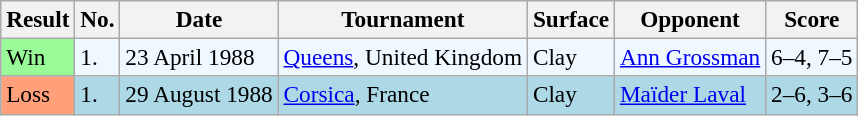<table class="sortable wikitable" style=font-size:97%>
<tr>
<th>Result</th>
<th>No.</th>
<th>Date</th>
<th>Tournament</th>
<th>Surface</th>
<th>Opponent</th>
<th>Score</th>
</tr>
<tr style="background:#f0f8ff;">
<td style="background:#98fb98;">Win</td>
<td>1.</td>
<td>23 April 1988</td>
<td><a href='#'>Queens</a>, United Kingdom</td>
<td>Clay</td>
<td> <a href='#'>Ann Grossman</a></td>
<td>6–4, 7–5</td>
</tr>
<tr bgcolor=lightblue>
<td style="background:#ffa07a;">Loss</td>
<td>1.</td>
<td>29 August 1988</td>
<td><a href='#'>Corsica</a>, France</td>
<td>Clay</td>
<td> <a href='#'>Maïder Laval</a></td>
<td>2–6, 3–6</td>
</tr>
</table>
